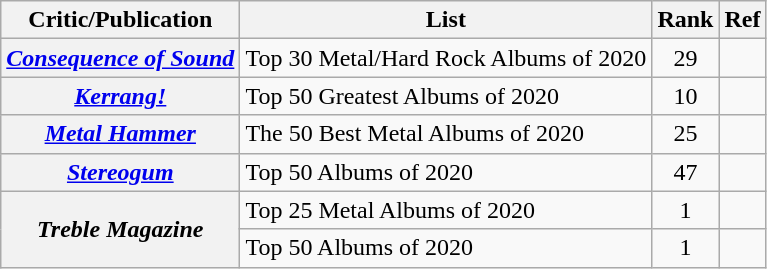<table class="wikitable plainrowheaders">
<tr>
<th>Critic/Publication</th>
<th>List</th>
<th>Rank</th>
<th>Ref</th>
</tr>
<tr>
<th scope="row"><em><a href='#'>Consequence of Sound</a></em></th>
<td>Top 30 Metal/Hard Rock Albums of 2020</td>
<td style="text-align:center;">29</td>
<td style="text-align:center;"></td>
</tr>
<tr>
<th scope="row"><em><a href='#'>Kerrang!</a></em></th>
<td>Top 50 Greatest Albums of 2020</td>
<td style="text-align:center;">10</td>
<td style="text-align:center;"></td>
</tr>
<tr>
<th scope="row"><em><a href='#'>Metal Hammer</a></em></th>
<td>The 50 Best Metal Albums of 2020</td>
<td style="text-align:center;">25</td>
<td style="text-align:center;"></td>
</tr>
<tr>
<th scope="row"><em><a href='#'>Stereogum</a></em></th>
<td>Top 50 Albums of 2020</td>
<td style="text-align:center;">47</td>
<td style="text-align:center;"></td>
</tr>
<tr>
<th rowspan=2 scope="row"><em>Treble Magazine</em></th>
<td>Top 25 Metal Albums of 2020</td>
<td style="text-align:center;">1</td>
<td style="text-align:center;"></td>
</tr>
<tr>
<td>Top 50 Albums of 2020</td>
<td style="text-align:center;">1</td>
<td style="text-align:center;"></td>
</tr>
</table>
